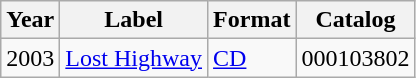<table class="wikitable">
<tr>
<th>Year</th>
<th>Label</th>
<th>Format</th>
<th>Catalog</th>
</tr>
<tr>
<td>2003</td>
<td><a href='#'>Lost Highway</a></td>
<td><a href='#'>CD</a></td>
<td>000103802</td>
</tr>
</table>
